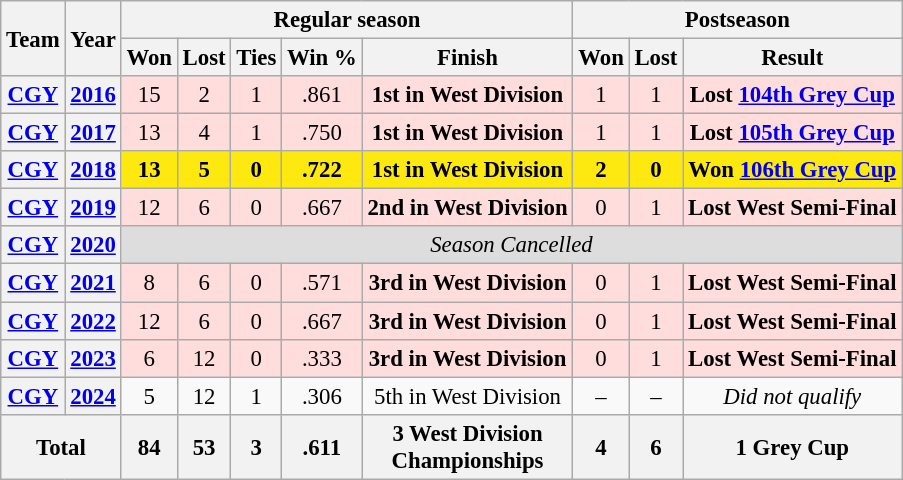<table class="wikitable" style="font-size: 95%; text-align:center;">
<tr>
<th rowspan="2">Team</th>
<th rowspan="2">Year</th>
<th colspan="5">Regular season</th>
<th colspan="4">Postseason</th>
</tr>
<tr>
<th>Won</th>
<th>Lost</th>
<th>Ties</th>
<th>Win %</th>
<th>Finish</th>
<th>Won</th>
<th>Lost</th>
<th>Result</th>
</tr>
<tr ! style="background:#fdd;">
<th><a href='#'>CGY</a></th>
<th><a href='#'>2016</a></th>
<td>15</td>
<td>2</td>
<td>1</td>
<td>.861</td>
<td><strong>1st in West Division</strong></td>
<td>1</td>
<td>1</td>
<td><strong>Lost <a href='#'>104th Grey Cup</a></strong></td>
</tr>
<tr ! style="background:#fdd;">
<th><a href='#'>CGY</a></th>
<th><a href='#'>2017</a></th>
<td>13</td>
<td>4</td>
<td>1</td>
<td>.750</td>
<td><strong>1st in West Division</strong></td>
<td>1</td>
<td>1</td>
<td><strong>Lost <a href='#'>105th Grey Cup</a></strong></td>
</tr>
<tr ! style="background:#FDE910;">
<th><a href='#'>CGY</a></th>
<th><a href='#'>2018</a></th>
<td><strong>13</strong></td>
<td><strong>5</strong></td>
<td><strong>0</strong></td>
<td><strong>.722</strong></td>
<td><strong>1st in West Division</strong></td>
<td><strong>2</strong></td>
<td><strong>0</strong></td>
<td><strong>Won <a href='#'>106th Grey Cup</a></strong></td>
</tr>
<tr ! style="background:#fdd;">
<th><a href='#'>CGY</a></th>
<th><a href='#'>2019</a></th>
<td>12</td>
<td>6</td>
<td>0</td>
<td>.667</td>
<td><strong>2nd in West Division</strong></td>
<td>0</td>
<td>1</td>
<td><strong>Lost West Semi-Final</strong></td>
</tr>
<tr ! style="background:#dddddd;">
<th><a href='#'>CGY</a></th>
<th><a href='#'>2020</a></th>
<td align="center" colSpan="8"><em>Season Cancelled</em></td>
</tr>
<tr ! style="background:#fdd;">
<th><a href='#'>CGY</a></th>
<th><a href='#'>2021</a></th>
<td>8</td>
<td>6</td>
<td>0</td>
<td>.571</td>
<td><strong>3rd in West Division</strong></td>
<td>0</td>
<td>1</td>
<td><strong>Lost West Semi-Final</strong></td>
</tr>
<tr ! style="background:#fdd;">
<th><a href='#'>CGY</a></th>
<th><a href='#'>2022</a></th>
<td>12</td>
<td>6</td>
<td>0</td>
<td>.667</td>
<td><strong>3rd in West Division</strong></td>
<td>0</td>
<td>1</td>
<td><strong>Lost West Semi-Final</strong></td>
</tr>
<tr ! style="background:#fdd;">
<th><a href='#'>CGY</a></th>
<th><a href='#'>2023</a></th>
<td>6</td>
<td>12</td>
<td>0</td>
<td>.333</td>
<td><strong>3rd in West Division</strong></td>
<td>0</td>
<td>1</td>
<td><strong>Lost West Semi-Final</strong></td>
</tr>
<tr>
<th><a href='#'>CGY</a></th>
<th><a href='#'>2024</a></th>
<td>5</td>
<td>12</td>
<td>1</td>
<td>.306</td>
<td>5th in West Division</td>
<td>–</td>
<td>–</td>
<td><em>Did not qualify</em></td>
</tr>
<tr>
<th colspan="2"><strong>Total</strong></th>
<th><strong>84</strong></th>
<th><strong>53</strong></th>
<th><strong>3</strong></th>
<th><strong>.611</strong></th>
<th><strong>3 West Division<br>Championships</strong></th>
<th>4</th>
<th>6</th>
<th><strong>1 Grey Cup</strong></th>
</tr>
</table>
